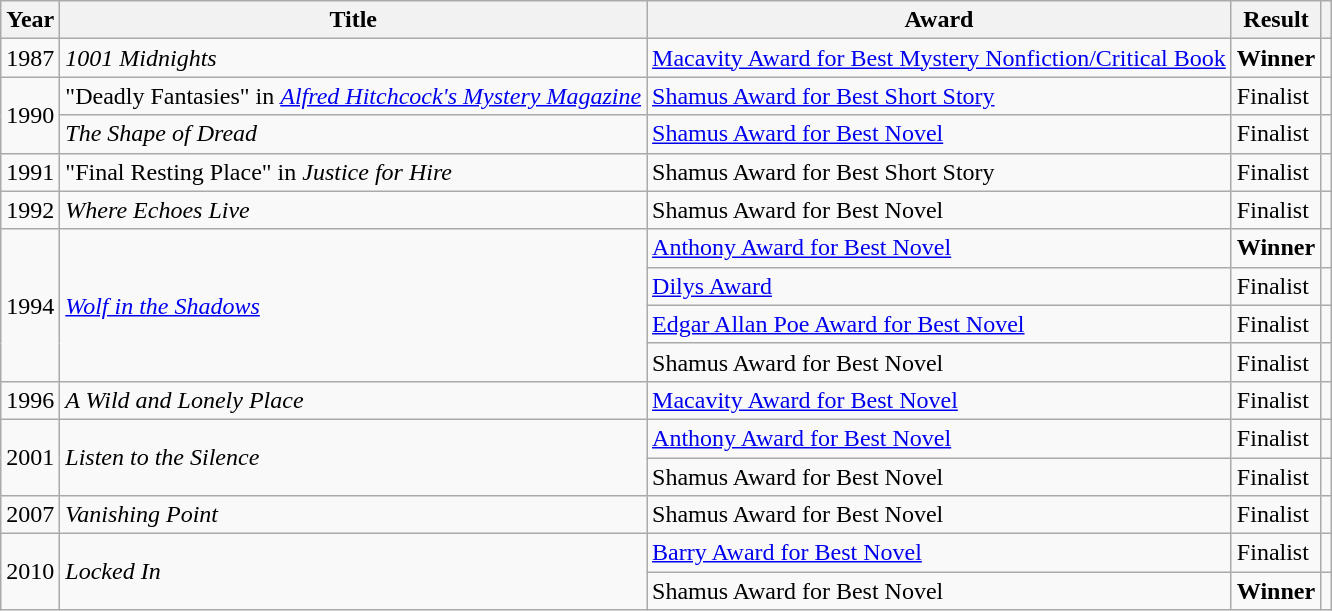<table class="wikitable">
<tr>
<th>Year</th>
<th>Title</th>
<th>Award</th>
<th>Result</th>
<th></th>
</tr>
<tr>
<td>1987</td>
<td><em>1001 Midnights</em></td>
<td><a href='#'>Macavity Award for Best Mystery Nonfiction/Critical Book</a></td>
<td><strong>Winner</strong></td>
<td></td>
</tr>
<tr>
<td rowspan="2">1990</td>
<td>"Deadly Fantasies" in <em><a href='#'>Alfred Hitchcock's Mystery Magazine</a></em></td>
<td><a href='#'>Shamus Award for Best Short Story</a></td>
<td>Finalist</td>
<td></td>
</tr>
<tr>
<td><em>The Shape of Dread</em></td>
<td><a href='#'>Shamus Award for Best Novel</a></td>
<td>Finalist</td>
<td></td>
</tr>
<tr>
<td>1991</td>
<td>"Final Resting Place" in <em>Justice for Hire</em></td>
<td>Shamus Award for Best Short Story</td>
<td>Finalist</td>
<td></td>
</tr>
<tr>
<td>1992</td>
<td><em>Where Echoes Live</em></td>
<td>Shamus Award for Best Novel</td>
<td>Finalist</td>
<td></td>
</tr>
<tr>
<td rowspan="4">1994</td>
<td rowspan="4"><em><a href='#'>Wolf in the Shadows</a></em></td>
<td><a href='#'>Anthony Award for Best Novel</a></td>
<td><strong>Winner</strong></td>
<td></td>
</tr>
<tr>
<td><a href='#'>Dilys Award</a></td>
<td>Finalist</td>
<td></td>
</tr>
<tr>
<td><a href='#'>Edgar Allan Poe Award for Best Novel</a></td>
<td>Finalist</td>
<td></td>
</tr>
<tr>
<td>Shamus Award for Best Novel</td>
<td>Finalist</td>
<td></td>
</tr>
<tr>
<td>1996</td>
<td><em>A Wild and Lonely Place</em></td>
<td><a href='#'>Macavity Award for Best Novel</a></td>
<td>Finalist</td>
<td></td>
</tr>
<tr>
<td rowspan="2">2001</td>
<td rowspan="2"><em>Listen to the Silence</em></td>
<td><a href='#'>Anthony Award for Best Novel</a></td>
<td>Finalist</td>
<td></td>
</tr>
<tr>
<td>Shamus Award for Best Novel</td>
<td>Finalist</td>
<td></td>
</tr>
<tr>
<td>2007</td>
<td><em>Vanishing Point</em></td>
<td>Shamus Award for Best Novel</td>
<td>Finalist</td>
<td></td>
</tr>
<tr>
<td rowspan="2">2010</td>
<td rowspan="2"><em>Locked In</em></td>
<td><a href='#'>Barry Award for Best Novel</a></td>
<td>Finalist</td>
<td></td>
</tr>
<tr>
<td>Shamus Award for Best Novel</td>
<td><strong>Winner</strong></td>
<td></td>
</tr>
</table>
